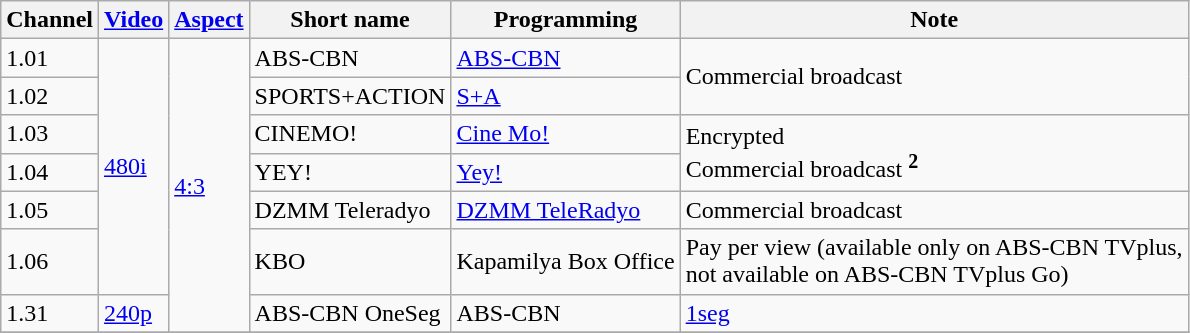<table class="wikitable">
<tr ABS>
<th>Channel</th>
<th><a href='#'>Video</a></th>
<th><a href='#'>Aspect</a></th>
<th>Short name</th>
<th>Programming</th>
<th>Note</th>
</tr>
<tr>
<td>1.01</td>
<td rowspan=6><a href='#'>480i</a></td>
<td rowspan="7"><a href='#'>4:3</a></td>
<td>ABS-CBN</td>
<td><a href='#'>ABS-CBN</a></td>
<td rowspan="2">Commercial broadcast</td>
</tr>
<tr>
<td>1.02</td>
<td>SPORTS+ACTION</td>
<td><a href='#'>S+A</a></td>
</tr>
<tr>
<td>1.03</td>
<td>CINEMO!</td>
<td><a href='#'>Cine Mo!</a></td>
<td rowspan=2>Encrypted<br>Commercial broadcast <sup><strong>2</strong></sup></td>
</tr>
<tr>
<td>1.04</td>
<td>YEY!</td>
<td><a href='#'>Yey!</a></td>
</tr>
<tr>
<td>1.05</td>
<td>DZMM Teleradyo</td>
<td><a href='#'>DZMM TeleRadyo</a></td>
<td>Commercial broadcast</td>
</tr>
<tr>
<td>1.06</td>
<td>KBO</td>
<td>Kapamilya Box Office</td>
<td>Pay per view (available only on ABS-CBN TVplus,<br> not available on ABS-CBN TVplus Go)</td>
</tr>
<tr>
<td>1.31</td>
<td><a href='#'>240p</a></td>
<td>ABS-CBN OneSeg</td>
<td>ABS-CBN</td>
<td><a href='#'>1seg</a></td>
</tr>
<tr>
</tr>
</table>
